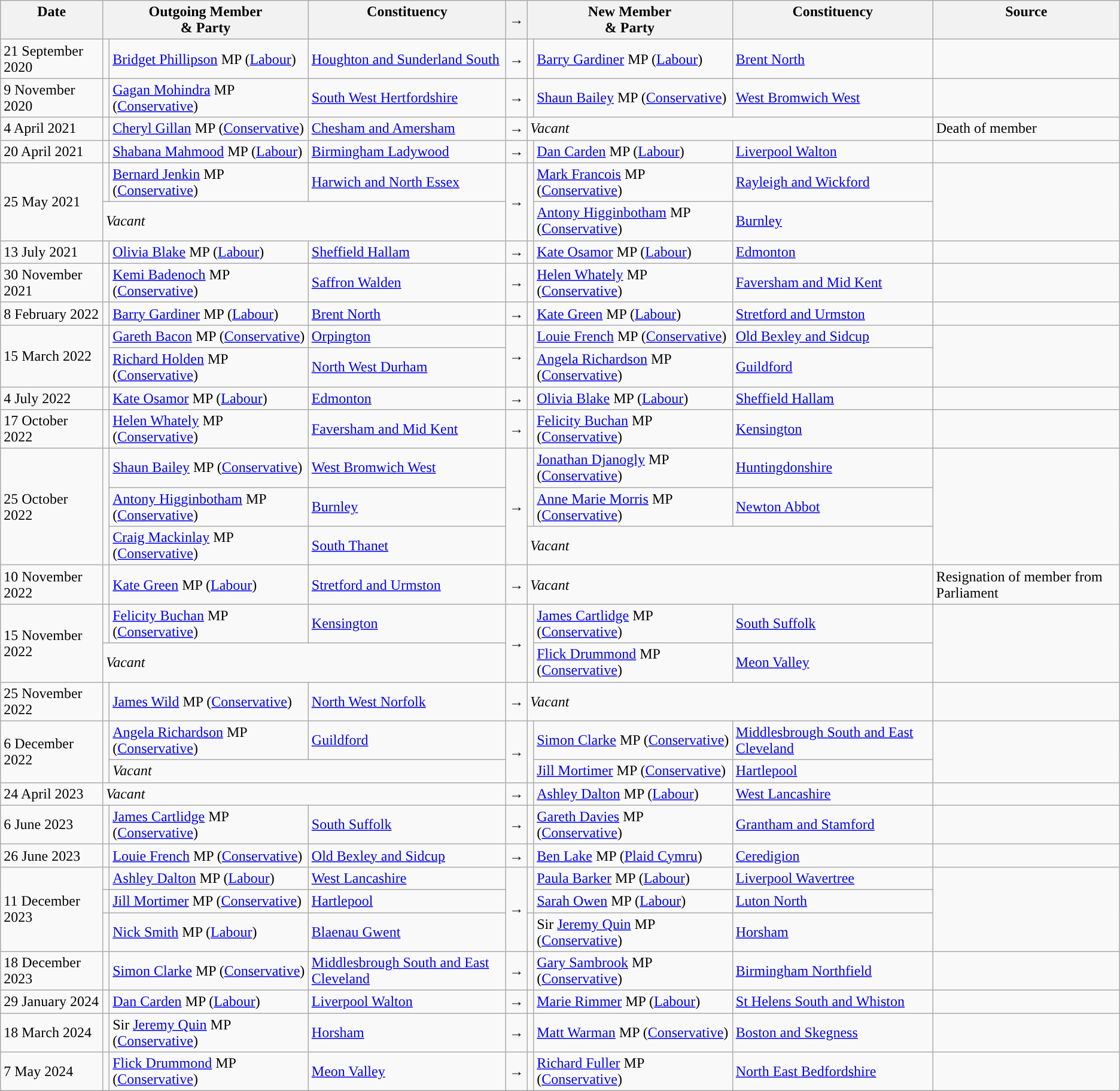<table class="wikitable">
<tr>
<th valign="top">Date</th>
<th colspan="2" valign="top">Outgoing Member<br>& Party</th>
<th valign="top">Constituency</th>
<th>→</th>
<th colspan="2" valign="top">New Member<br>& Party</th>
<th valign="top">Constituency</th>
<th valign="top">Source</th>
</tr>
<tr>
<td>21 September 2020</td>
<td style="color:inherit;background:"></td>
<td><a href='#'>Bridget Phillipson</a> MP (<a href='#'>Labour</a>)</td>
<td><a href='#'>Houghton and Sunderland South</a></td>
<td>→</td>
<td style="color:inherit;background:"></td>
<td><a href='#'>Barry Gardiner</a> MP (<a href='#'>Labour</a>)</td>
<td><a href='#'>Brent North</a></td>
<td></td>
</tr>
<tr>
<td>9 November 2020</td>
<td style="color:inherit;background:"></td>
<td><a href='#'>Gagan Mohindra</a> MP (<a href='#'>Conservative</a>)</td>
<td><a href='#'>South West Hertfordshire</a></td>
<td>→</td>
<td style="color:inherit;background:"></td>
<td><a href='#'>Shaun Bailey</a> MP (<a href='#'>Conservative</a>)</td>
<td><a href='#'>West Bromwich West</a></td>
<td></td>
</tr>
<tr>
<td>4 April 2021</td>
<td style="color:inherit;background:"></td>
<td><a href='#'>Cheryl Gillan</a> MP (<a href='#'>Conservative</a>)</td>
<td><a href='#'>Chesham and Amersham</a></td>
<td>→</td>
<td colspan=3><em>Vacant</em></td>
<td>Death of member</td>
</tr>
<tr>
<td>20 April 2021</td>
<td style="color:inherit;background:"></td>
<td><a href='#'>Shabana Mahmood</a> MP (<a href='#'>Labour</a>)</td>
<td><a href='#'>Birmingham Ladywood</a></td>
<td>→</td>
<td style="color:inherit;background:"></td>
<td><a href='#'>Dan Carden</a> MP (<a href='#'>Labour</a>)</td>
<td><a href='#'>Liverpool Walton</a></td>
<td></td>
</tr>
<tr>
<td rowspan=2>25 May 2021</td>
<td style="color:inherit;background:"></td>
<td><a href='#'>Bernard Jenkin</a> MP (<a href='#'>Conservative</a>)</td>
<td><a href='#'>Harwich and North Essex</a></td>
<td rowspan=2>→</td>
<td rowspan=2 style="color:inherit;background:"></td>
<td><a href='#'>Mark Francois</a> MP (<a href='#'>Conservative</a>)</td>
<td><a href='#'>Rayleigh and Wickford</a></td>
<td rowspan=2></td>
</tr>
<tr>
<td colspan=3><em>Vacant</em></td>
<td><a href='#'>Antony Higginbotham</a> MP (<a href='#'>Conservative</a>)</td>
<td><a href='#'>Burnley</a></td>
</tr>
<tr>
<td>13 July 2021</td>
<td style="color:inherit;background:"></td>
<td><a href='#'>Olivia Blake</a> MP (<a href='#'>Labour</a>)</td>
<td><a href='#'>Sheffield Hallam</a></td>
<td>→</td>
<td style="color:inherit;background:"></td>
<td><a href='#'>Kate Osamor</a> MP (<a href='#'>Labour</a>)</td>
<td><a href='#'>Edmonton</a></td>
<td></td>
</tr>
<tr>
<td>30 November 2021</td>
<td style="color:inherit;background:"></td>
<td><a href='#'>Kemi Badenoch</a> MP (<a href='#'>Conservative</a>)</td>
<td><a href='#'>Saffron Walden</a></td>
<td>→</td>
<td style="color:inherit;background:"></td>
<td><a href='#'>Helen Whately</a> MP (<a href='#'>Conservative</a>)</td>
<td><a href='#'>Faversham and Mid Kent</a></td>
<td></td>
</tr>
<tr>
<td>8 February 2022</td>
<td style="color:inherit;background:"></td>
<td><a href='#'>Barry Gardiner</a> MP (<a href='#'>Labour</a>)</td>
<td><a href='#'>Brent North</a></td>
<td>→</td>
<td style="color:inherit;background:"></td>
<td><a href='#'>Kate Green</a> MP (<a href='#'>Labour</a>)</td>
<td><a href='#'>Stretford and Urmston</a></td>
<td></td>
</tr>
<tr>
<td rowspan=2>15 March 2022</td>
<td rowspan=2 style="color:inherit;background:"></td>
<td><a href='#'>Gareth Bacon</a> MP (<a href='#'>Conservative</a>)</td>
<td><a href='#'>Orpington</a></td>
<td rowspan=2>→</td>
<td rowspan=2 style="color:inherit;background:"></td>
<td><a href='#'>Louie French</a> MP (<a href='#'>Conservative</a>)</td>
<td><a href='#'>Old Bexley and Sidcup</a></td>
<td rowspan=2></td>
</tr>
<tr>
<td><a href='#'>Richard Holden</a> MP (<a href='#'>Conservative</a>)</td>
<td><a href='#'>North West Durham</a></td>
<td><a href='#'>Angela Richardson</a> MP (<a href='#'>Conservative</a>)</td>
<td><a href='#'>Guildford</a></td>
</tr>
<tr>
<td>4 July 2022</td>
<td style="color:inherit;background:"></td>
<td><a href='#'>Kate Osamor</a> MP (<a href='#'>Labour</a>)</td>
<td><a href='#'>Edmonton</a></td>
<td>→</td>
<td style="color:inherit;background:"></td>
<td><a href='#'>Olivia Blake</a> MP (<a href='#'>Labour</a>)</td>
<td><a href='#'>Sheffield Hallam</a></td>
<td></td>
</tr>
<tr>
<td>17 October 2022</td>
<td style="color:inherit;background:"></td>
<td><a href='#'>Helen Whately</a> MP (<a href='#'>Conservative</a>)</td>
<td><a href='#'>Faversham and Mid Kent</a></td>
<td>→</td>
<td style="color:inherit;background:"></td>
<td><a href='#'>Felicity Buchan</a> MP (<a href='#'>Conservative</a>)</td>
<td><a href='#'>Kensington</a></td>
<td></td>
</tr>
<tr>
<td rowspan=3>25 October 2022</td>
<td rowspan=3 style="color:inherit;background:"></td>
<td><a href='#'>Shaun Bailey</a> MP (<a href='#'>Conservative</a>)</td>
<td><a href='#'>West Bromwich West</a></td>
<td rowspan=3>→</td>
<td rowspan=2 style="color:inherit;background:"></td>
<td><a href='#'>Jonathan Djanogly</a> MP (<a href='#'>Conservative</a>)</td>
<td><a href='#'>Huntingdonshire</a></td>
<td rowspan=3></td>
</tr>
<tr>
<td><a href='#'>Antony Higginbotham</a> MP (<a href='#'>Conservative</a>)</td>
<td><a href='#'>Burnley</a></td>
<td><a href='#'>Anne Marie Morris</a> MP (<a href='#'>Conservative</a>)</td>
<td><a href='#'>Newton Abbot</a></td>
</tr>
<tr>
<td><a href='#'>Craig Mackinlay</a> MP (<a href='#'>Conservative</a>)</td>
<td><a href='#'>South Thanet</a></td>
<td colspan=3><em>Vacant</em></td>
</tr>
<tr>
<td>10 November 2022</td>
<td style="color:inherit;background:"></td>
<td><a href='#'>Kate Green</a> MP (<a href='#'>Labour</a>)</td>
<td><a href='#'>Stretford and Urmston</a></td>
<td>→</td>
<td colspan=3><em>Vacant</em></td>
<td>Resignation of member from Parliament</td>
</tr>
<tr>
<td rowspan=2>15 November 2022</td>
<td style="color:inherit;background:"></td>
<td><a href='#'>Felicity Buchan</a> MP (<a href='#'>Conservative</a>)</td>
<td><a href='#'>Kensington</a></td>
<td rowspan=2>→</td>
<td rowspan=2 style="color:inherit;background:"></td>
<td><a href='#'>James Cartlidge</a> MP (<a href='#'>Conservative</a>)</td>
<td><a href='#'>South Suffolk</a></td>
<td rowspan=2></td>
</tr>
<tr>
<td colspan=3><em>Vacant</em></td>
<td><a href='#'>Flick Drummond</a> MP (<a href='#'>Conservative</a>)</td>
<td><a href='#'>Meon Valley</a></td>
</tr>
<tr>
<td>25 November 2022</td>
<td style="color:inherit;background:"></td>
<td><a href='#'>James Wild</a> MP (<a href='#'>Conservative</a>)</td>
<td><a href='#'>North West Norfolk</a></td>
<td>→</td>
<td colspan=3><em>Vacant</em></td>
<td></td>
</tr>
<tr>
<td rowspan=2>6 December 2022</td>
<td rowspan=2 style="color:inherit;background:"></td>
<td><a href='#'>Angela Richardson</a> MP (<a href='#'>Conservative</a>)</td>
<td><a href='#'>Guildford</a></td>
<td rowspan=2>→</td>
<td rowspan=2 style="color:inherit;background:"></td>
<td><a href='#'>Simon Clarke</a> MP (<a href='#'>Conservative</a>)</td>
<td><a href='#'>Middlesbrough South and East Cleveland</a></td>
<td rowspan=2></td>
</tr>
<tr>
<td colspan=3><em>Vacant</em></td>
<td><a href='#'>Jill Mortimer</a> MP (<a href='#'>Conservative</a>)</td>
<td><a href='#'>Hartlepool</a></td>
</tr>
<tr>
<td>24 April 2023</td>
<td colspan=3><em>Vacant</em></td>
<td>→</td>
<td style="color:inherit;background:"></td>
<td><a href='#'>Ashley Dalton</a> MP (<a href='#'>Labour</a>)</td>
<td><a href='#'>West Lancashire</a></td>
<td></td>
</tr>
<tr>
<td>6 June 2023</td>
<td style="color:inherit;background:"></td>
<td><a href='#'>James Cartlidge</a> MP (<a href='#'>Conservative</a>)</td>
<td><a href='#'>South Suffolk</a></td>
<td>→</td>
<td style="color:inherit;background:"></td>
<td><a href='#'>Gareth Davies</a> MP (<a href='#'>Conservative</a>)</td>
<td><a href='#'>Grantham and Stamford</a></td>
<td></td>
</tr>
<tr>
<td>26 June 2023</td>
<td style="color:inherit;background:"></td>
<td><a href='#'>Louie French</a> MP (<a href='#'>Conservative</a>)</td>
<td><a href='#'>Old Bexley and Sidcup</a></td>
<td>→</td>
<td style="color:inherit;background:"></td>
<td><a href='#'>Ben Lake</a> MP (<a href='#'>Plaid Cymru</a>)</td>
<td><a href='#'>Ceredigion</a></td>
<td></td>
</tr>
<tr>
<td rowspan=3>11 December 2023</td>
<td style="color:inherit;background:"></td>
<td><a href='#'>Ashley Dalton</a> MP (<a href='#'>Labour</a>)</td>
<td><a href='#'>West Lancashire</a></td>
<td rowspan=3>→</td>
<td rowspan=2 style="color:inherit;background:"></td>
<td><a href='#'>Paula Barker</a> MP (<a href='#'>Labour</a>)</td>
<td><a href='#'>Liverpool Wavertree</a></td>
<td rowspan=3></td>
</tr>
<tr>
<td style="color:inherit;background:"></td>
<td><a href='#'>Jill Mortimer</a> MP (<a href='#'>Conservative</a>)</td>
<td><a href='#'>Hartlepool</a></td>
<td><a href='#'>Sarah Owen</a> MP (<a href='#'>Labour</a>)</td>
<td><a href='#'>Luton North</a></td>
</tr>
<tr>
<td style="color:inherit;background:"></td>
<td><a href='#'>Nick Smith</a> MP (<a href='#'>Labour</a>)</td>
<td><a href='#'>Blaenau Gwent</a></td>
<td style="color:inherit;background:"></td>
<td>Sir <a href='#'>Jeremy Quin</a> MP (<a href='#'>Conservative</a>)</td>
<td><a href='#'>Horsham</a></td>
</tr>
<tr>
<td>18 December 2023</td>
<td style="color:inherit;background:"></td>
<td><a href='#'>Simon Clarke</a> MP (<a href='#'>Conservative</a>)</td>
<td><a href='#'>Middlesbrough South and East Cleveland</a></td>
<td>→</td>
<td style="color:inherit;background:"></td>
<td><a href='#'>Gary Sambrook</a> MP (<a href='#'>Conservative</a>)</td>
<td><a href='#'>Birmingham Northfield</a></td>
<td></td>
</tr>
<tr>
<td>29 January 2024</td>
<td style="color:inherit;background:"></td>
<td><a href='#'>Dan Carden</a> MP (<a href='#'>Labour</a>)</td>
<td><a href='#'>Liverpool Walton</a></td>
<td>→</td>
<td style="color:inherit;background:"></td>
<td><a href='#'>Marie Rimmer</a> MP (<a href='#'>Labour</a>)</td>
<td><a href='#'>St Helens South and Whiston</a></td>
<td></td>
</tr>
<tr>
<td>18 March 2024</td>
<td style="color:inherit;background:"></td>
<td>Sir <a href='#'>Jeremy Quin</a> MP (<a href='#'>Conservative</a>)</td>
<td><a href='#'>Horsham</a></td>
<td>→</td>
<td style="color:inherit;background:"></td>
<td><a href='#'>Matt Warman</a> MP (<a href='#'>Conservative</a>)</td>
<td><a href='#'>Boston and Skegness</a></td>
<td></td>
</tr>
<tr>
<td>7 May 2024</td>
<td style="color:inherit;background:"></td>
<td><a href='#'>Flick Drummond</a> MP (<a href='#'>Conservative</a>)</td>
<td><a href='#'>Meon Valley</a></td>
<td>→</td>
<td style="color:inherit;background:"></td>
<td><a href='#'>Richard Fuller</a> MP (<a href='#'>Conservative</a>)</td>
<td><a href='#'>North East Bedfordshire</a></td>
<td></td>
</tr>
</table>
